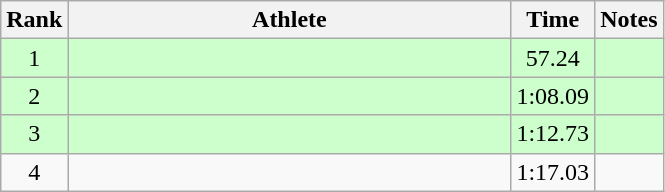<table class="wikitable" style="text-align:center">
<tr>
<th>Rank</th>
<th Style="width:18em">Athlete</th>
<th>Time</th>
<th>Notes</th>
</tr>
<tr style="background:#cfc">
<td>1</td>
<td style="text-align:left"></td>
<td>57.24</td>
<td></td>
</tr>
<tr style="background:#cfc">
<td>2</td>
<td style="text-align:left"></td>
<td>1:08.09</td>
<td></td>
</tr>
<tr style="background:#cfc">
<td>3</td>
<td style="text-align:left"></td>
<td>1:12.73</td>
<td></td>
</tr>
<tr>
<td>4</td>
<td style="text-align:left"></td>
<td>1:17.03</td>
<td></td>
</tr>
</table>
